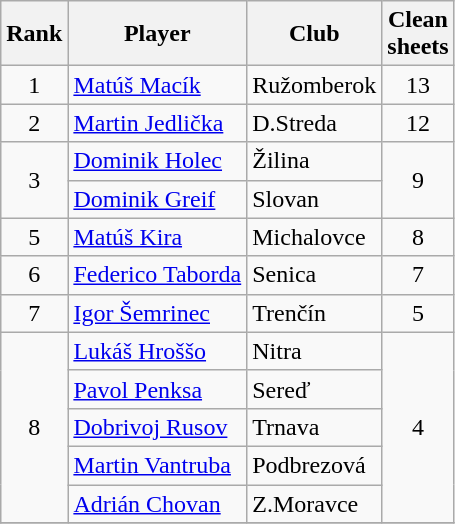<table class="wikitable sortable" style="text-align:center">
<tr>
<th>Rank</th>
<th>Player</th>
<th>Club</th>
<th>Clean<br> sheets</th>
</tr>
<tr>
<td rowspan="1">1</td>
<td align="left"> <a href='#'>Matúš Macík</a></td>
<td align="left">Ružomberok</td>
<td rowspan="1">13</td>
</tr>
<tr>
<td rowspan="1">2</td>
<td align="left"> <a href='#'>Martin Jedlička</a></td>
<td align="left">D.Streda</td>
<td rowspan="1">12</td>
</tr>
<tr>
<td rowspan="2">3</td>
<td align="left"> <a href='#'>Dominik Holec</a></td>
<td align="left">Žilina</td>
<td rowspan="2">9</td>
</tr>
<tr>
<td align="left"> <a href='#'>Dominik Greif</a></td>
<td align="left">Slovan</td>
</tr>
<tr>
<td rowspan="1">5</td>
<td align="left"> <a href='#'>Matúš Kira</a></td>
<td align="left">Michalovce</td>
<td rowspan="1">8</td>
</tr>
<tr>
<td rowspan="1">6</td>
<td align="left"> <a href='#'>Federico Taborda</a></td>
<td align="left">Senica</td>
<td rowspan="1">7</td>
</tr>
<tr>
<td rowspan="1">7</td>
<td align="left"> <a href='#'>Igor Šemrinec</a></td>
<td align="left">Trenčín</td>
<td rowspan="1">5</td>
</tr>
<tr>
<td rowspan="5">8</td>
<td align="left"> <a href='#'>Lukáš Hroššo</a></td>
<td align="left">Nitra</td>
<td rowspan="5">4</td>
</tr>
<tr>
<td align="left"> <a href='#'>Pavol Penksa</a></td>
<td align="left">Sereď</td>
</tr>
<tr>
<td align="left"> <a href='#'>Dobrivoj Rusov</a></td>
<td align="left">Trnava</td>
</tr>
<tr>
<td align="left"> <a href='#'>Martin Vantruba</a></td>
<td align="left">Podbrezová</td>
</tr>
<tr>
<td align="left"> <a href='#'>Adrián Chovan</a></td>
<td align="left">Z.Moravce</td>
</tr>
<tr>
</tr>
</table>
